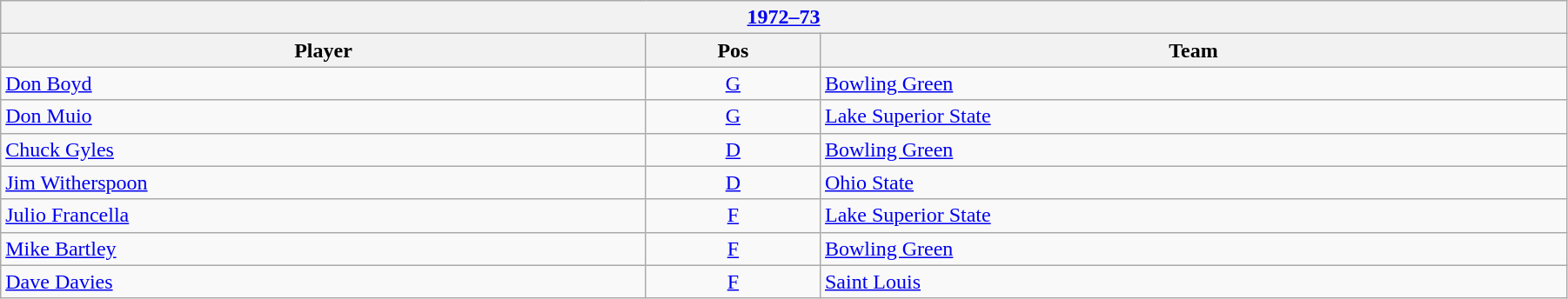<table class="wikitable" width=95%>
<tr>
<th colspan=3><a href='#'>1972–73</a></th>
</tr>
<tr>
<th>Player</th>
<th>Pos</th>
<th>Team</th>
</tr>
<tr>
<td><a href='#'>Don Boyd</a></td>
<td style="text-align:center;"><a href='#'>G</a></td>
<td><a href='#'>Bowling Green</a></td>
</tr>
<tr>
<td><a href='#'>Don Muio</a></td>
<td style="text-align:center;"><a href='#'>G</a></td>
<td><a href='#'>Lake Superior State</a></td>
</tr>
<tr>
<td><a href='#'>Chuck Gyles</a></td>
<td style="text-align:center;"><a href='#'>D</a></td>
<td><a href='#'>Bowling Green</a></td>
</tr>
<tr>
<td><a href='#'>Jim Witherspoon</a></td>
<td style="text-align:center;"><a href='#'>D</a></td>
<td><a href='#'>Ohio State</a></td>
</tr>
<tr>
<td><a href='#'>Julio Francella</a></td>
<td style="text-align:center;"><a href='#'>F</a></td>
<td><a href='#'>Lake Superior State</a></td>
</tr>
<tr>
<td><a href='#'>Mike Bartley</a></td>
<td style="text-align:center;"><a href='#'>F</a></td>
<td><a href='#'>Bowling Green</a></td>
</tr>
<tr>
<td><a href='#'>Dave Davies</a></td>
<td style="text-align:center;"><a href='#'>F</a></td>
<td><a href='#'>Saint Louis</a></td>
</tr>
</table>
